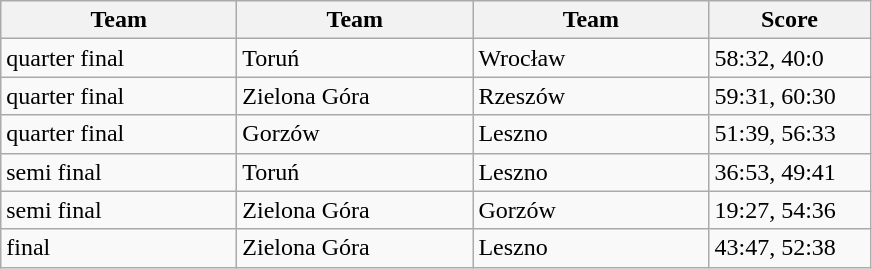<table class="wikitable" style="font-size: 100%">
<tr>
<th width=150>Team</th>
<th width=150>Team</th>
<th width=150>Team</th>
<th width=100>Score</th>
</tr>
<tr>
<td>quarter final</td>
<td>Toruń</td>
<td>Wrocław</td>
<td>58:32, 40:0</td>
</tr>
<tr>
<td>quarter final</td>
<td>Zielona Góra</td>
<td>Rzeszów</td>
<td>59:31, 60:30</td>
</tr>
<tr>
<td>quarter final</td>
<td>Gorzów</td>
<td>Leszno</td>
<td>51:39, 56:33</td>
</tr>
<tr>
<td>semi final</td>
<td>Toruń</td>
<td>Leszno</td>
<td>36:53, 49:41</td>
</tr>
<tr>
<td>semi final</td>
<td>Zielona Góra</td>
<td>Gorzów</td>
<td>19:27, 54:36</td>
</tr>
<tr>
<td>final</td>
<td>Zielona Góra</td>
<td>Leszno</td>
<td>43:47, 52:38</td>
</tr>
</table>
